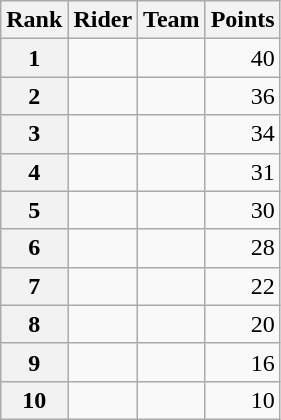<table class="wikitable" margin-bottom:0;">
<tr>
<th scope="col">Rank</th>
<th scope="col">Rider</th>
<th scope="col">Team</th>
<th scope="col">Points</th>
</tr>
<tr>
<th scope="row">1</th>
<td> </td>
<td></td>
<td align="right">40</td>
</tr>
<tr>
<th scope="row">2</th>
<td></td>
<td></td>
<td align="right">36</td>
</tr>
<tr>
<th scope="row">3</th>
<td></td>
<td></td>
<td align="right">34</td>
</tr>
<tr>
<th scope="row">4</th>
<td></td>
<td></td>
<td align="right">31</td>
</tr>
<tr>
<th scope="row">5</th>
<td> </td>
<td></td>
<td align="right">30</td>
</tr>
<tr>
<th scope="row">6</th>
<td></td>
<td></td>
<td align="right">28</td>
</tr>
<tr>
<th scope="row">7</th>
<td></td>
<td></td>
<td align="right">22</td>
</tr>
<tr>
<th scope="row">8</th>
<td></td>
<td></td>
<td align="right">20</td>
</tr>
<tr>
<th scope="row">9</th>
<td></td>
<td></td>
<td align="right">16</td>
</tr>
<tr>
<th scope="row">10</th>
<td></td>
<td></td>
<td align="right">10</td>
</tr>
</table>
